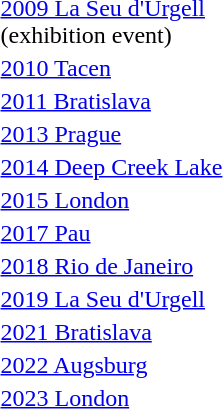<table>
<tr>
<td><a href='#'>2009 La Seu d'Urgell</a><br>(exhibition event)</td>
<td></td>
<td></td>
<td></td>
</tr>
<tr>
<td><a href='#'>2010 Tacen</a></td>
<td></td>
<td></td>
<td></td>
</tr>
<tr>
<td><a href='#'>2011 Bratislava</a></td>
<td></td>
<td></td>
<td></td>
</tr>
<tr>
<td><a href='#'>2013 Prague</a></td>
<td></td>
<td></td>
<td></td>
</tr>
<tr>
<td><a href='#'>2014 Deep Creek Lake</a></td>
<td></td>
<td></td>
<td></td>
</tr>
<tr>
<td><a href='#'>2015 London</a></td>
<td></td>
<td></td>
<td></td>
</tr>
<tr>
<td><a href='#'>2017 Pau</a></td>
<td></td>
<td></td>
<td></td>
</tr>
<tr>
<td><a href='#'>2018 Rio de Janeiro</a></td>
<td></td>
<td></td>
<td></td>
</tr>
<tr>
<td><a href='#'>2019 La Seu d'Urgell</a></td>
<td></td>
<td></td>
<td></td>
</tr>
<tr>
<td><a href='#'>2021 Bratislava</a></td>
<td></td>
<td></td>
<td></td>
</tr>
<tr>
<td><a href='#'>2022 Augsburg</a></td>
<td></td>
<td></td>
<td></td>
</tr>
<tr>
<td><a href='#'>2023 London</a></td>
<td></td>
<td></td>
<td></td>
</tr>
</table>
